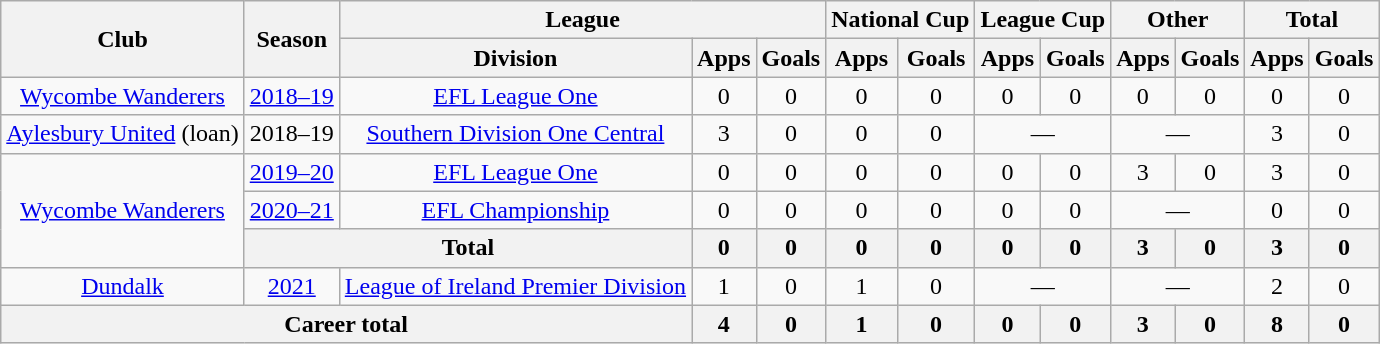<table class="wikitable" style="text-align:center">
<tr>
<th rowspan="2">Club</th>
<th rowspan="2">Season</th>
<th colspan="3">League</th>
<th colspan="2">National Cup</th>
<th colspan="2">League Cup</th>
<th colspan="2">Other</th>
<th colspan="2">Total</th>
</tr>
<tr>
<th>Division</th>
<th>Apps</th>
<th>Goals</th>
<th>Apps</th>
<th>Goals</th>
<th>Apps</th>
<th>Goals</th>
<th>Apps</th>
<th>Goals</th>
<th>Apps</th>
<th>Goals</th>
</tr>
<tr>
<td><a href='#'>Wycombe Wanderers</a></td>
<td><a href='#'>2018–19</a></td>
<td><a href='#'>EFL League One</a></td>
<td>0</td>
<td>0</td>
<td>0</td>
<td>0</td>
<td>0</td>
<td>0</td>
<td>0</td>
<td>0</td>
<td>0</td>
<td>0</td>
</tr>
<tr>
<td><a href='#'>Aylesbury United</a> (loan)</td>
<td>2018–19</td>
<td><a href='#'>Southern Division One Central</a></td>
<td>3</td>
<td>0</td>
<td>0</td>
<td>0</td>
<td colspan="2">—</td>
<td colspan="2">—</td>
<td>3</td>
<td>0</td>
</tr>
<tr>
<td rowspan="3"><a href='#'>Wycombe Wanderers</a></td>
<td><a href='#'>2019–20</a></td>
<td><a href='#'>EFL League One</a></td>
<td>0</td>
<td>0</td>
<td>0</td>
<td>0</td>
<td>0</td>
<td>0</td>
<td>3</td>
<td>0</td>
<td>3</td>
<td>0</td>
</tr>
<tr>
<td><a href='#'>2020–21</a></td>
<td><a href='#'>EFL Championship</a></td>
<td>0</td>
<td>0</td>
<td>0</td>
<td>0</td>
<td>0</td>
<td>0</td>
<td colspan="2">—</td>
<td>0</td>
<td>0</td>
</tr>
<tr>
<th colspan="2">Total</th>
<th>0</th>
<th>0</th>
<th>0</th>
<th>0</th>
<th>0</th>
<th>0</th>
<th>3</th>
<th>0</th>
<th>3</th>
<th>0</th>
</tr>
<tr>
<td><a href='#'>Dundalk</a></td>
<td><a href='#'>2021</a></td>
<td><a href='#'>League of Ireland Premier Division</a></td>
<td>1</td>
<td>0</td>
<td>1</td>
<td>0</td>
<td colspan="2">—</td>
<td colspan="2">—</td>
<td>2</td>
<td>0</td>
</tr>
<tr>
<th colspan="3">Career total</th>
<th>4</th>
<th>0</th>
<th>1</th>
<th>0</th>
<th>0</th>
<th>0</th>
<th>3</th>
<th>0</th>
<th>8</th>
<th>0</th>
</tr>
</table>
